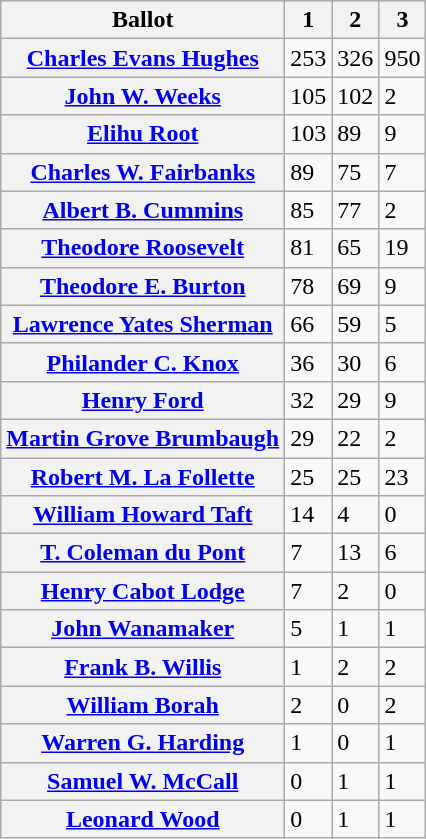<table class="wikitable plainrowheaders">
<tr>
<th scope="col">Ballot</th>
<th scope="col">1</th>
<th scope="col">2</th>
<th scope="col">3</th>
</tr>
<tr>
<th scope="row"><a href='#'>Charles Evans Hughes</a></th>
<td>253</td>
<td>326</td>
<td>950</td>
</tr>
<tr>
<th scope="row"><a href='#'>John W. Weeks</a></th>
<td>105</td>
<td>102</td>
<td>2</td>
</tr>
<tr>
<th scope="row"><a href='#'>Elihu Root</a></th>
<td>103</td>
<td>89</td>
<td>9</td>
</tr>
<tr>
<th scope="row"><a href='#'>Charles W. Fairbanks</a></th>
<td>89</td>
<td>75</td>
<td>7</td>
</tr>
<tr>
<th scope="row"><a href='#'>Albert B. Cummins</a></th>
<td>85</td>
<td>77</td>
<td>2</td>
</tr>
<tr>
<th scope="row"><a href='#'>Theodore Roosevelt</a></th>
<td>81</td>
<td>65</td>
<td>19</td>
</tr>
<tr>
<th scope="row"><a href='#'>Theodore E. Burton</a></th>
<td>78</td>
<td>69</td>
<td>9</td>
</tr>
<tr>
<th scope="row"><a href='#'>Lawrence Yates Sherman</a></th>
<td>66</td>
<td>59</td>
<td>5</td>
</tr>
<tr>
<th scope="row"><a href='#'>Philander C. Knox</a></th>
<td>36</td>
<td>30</td>
<td>6</td>
</tr>
<tr>
<th scope="row"><a href='#'>Henry Ford</a></th>
<td>32</td>
<td>29</td>
<td>9</td>
</tr>
<tr>
<th scope="row"><a href='#'>Martin Grove Brumbaugh</a></th>
<td>29</td>
<td>22</td>
<td>2</td>
</tr>
<tr>
<th scope="row"><a href='#'>Robert M. La Follette</a></th>
<td>25</td>
<td>25</td>
<td>23</td>
</tr>
<tr>
<th scope="row"><a href='#'>William Howard Taft</a></th>
<td>14</td>
<td>4</td>
<td>0</td>
</tr>
<tr>
<th scope="row"><a href='#'>T. Coleman du Pont</a></th>
<td>7</td>
<td>13</td>
<td>6</td>
</tr>
<tr>
<th scope="row"><a href='#'>Henry Cabot Lodge</a></th>
<td>7</td>
<td>2</td>
<td>0</td>
</tr>
<tr>
<th scope="row"><a href='#'>John Wanamaker</a></th>
<td>5</td>
<td>1</td>
<td>1</td>
</tr>
<tr>
<th scope="row"><a href='#'>Frank B. Willis</a></th>
<td>1</td>
<td>2</td>
<td>2</td>
</tr>
<tr>
<th scope="row"><a href='#'>William Borah</a></th>
<td>2</td>
<td>0</td>
<td>2</td>
</tr>
<tr>
<th scope="row"><a href='#'>Warren G. Harding</a></th>
<td>1</td>
<td>0</td>
<td>1</td>
</tr>
<tr>
<th scope="row"><a href='#'>Samuel W. McCall</a></th>
<td>0</td>
<td>1</td>
<td>1</td>
</tr>
<tr>
<th scope="row"><a href='#'>Leonard Wood</a></th>
<td>0</td>
<td>1</td>
<td>1</td>
</tr>
</table>
